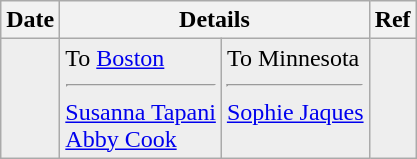<table class="wikitable">
<tr>
<th>Date</th>
<th colspan="2">Details</th>
<th>Ref</th>
</tr>
<tr style="background:#eee;">
<td></td>
<td valign="top">To <a href='#'>Boston</a><hr><a href='#'>Susanna Tapani</a><br><a href='#'>Abby Cook</a></td>
<td valign="top">To Minnesota<hr><a href='#'>Sophie Jaques</a></td>
<td></td>
</tr>
</table>
